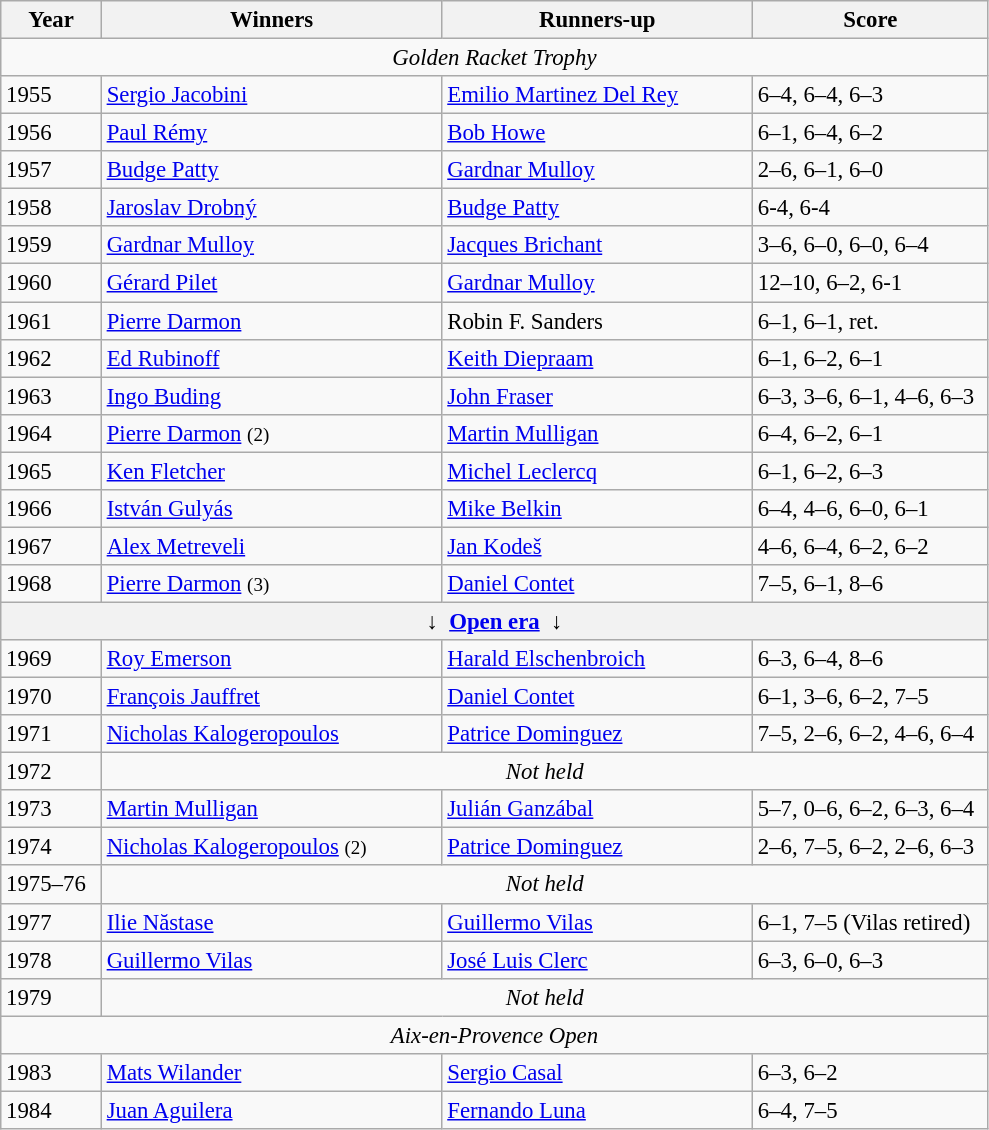<table class="wikitable" style="font-size:95%;">
<tr>
<th style="width:60px;">Year</th>
<th style="width:220px;">Winners</th>
<th style="width:200px;">Runners-up</th>
<th style="width:150px;">Score</th>
</tr>
<tr>
<td colspan=4 align=center><em>Golden Racket Trophy</em></td>
</tr>
<tr>
<td>1955</td>
<td> <a href='#'>Sergio Jacobini</a></td>
<td> <a href='#'>Emilio Martinez Del Rey</a></td>
<td>6–4, 6–4, 6–3</td>
</tr>
<tr>
<td>1956</td>
<td> <a href='#'>Paul Rémy</a></td>
<td> <a href='#'>Bob Howe</a></td>
<td>6–1, 6–4, 6–2</td>
</tr>
<tr>
<td>1957</td>
<td> <a href='#'>Budge Patty</a></td>
<td> <a href='#'>Gardnar Mulloy</a></td>
<td>2–6, 6–1, 6–0</td>
</tr>
<tr>
<td>1958</td>
<td> <a href='#'>Jaroslav Drobný</a></td>
<td> <a href='#'>Budge Patty</a></td>
<td>6-4, 6-4</td>
</tr>
<tr>
<td>1959</td>
<td> <a href='#'>Gardnar Mulloy</a></td>
<td> <a href='#'>Jacques Brichant</a></td>
<td>3–6, 6–0, 6–0, 6–4</td>
</tr>
<tr>
<td>1960</td>
<td> <a href='#'>Gérard Pilet</a></td>
<td> <a href='#'>Gardnar Mulloy</a></td>
<td>12–10, 6–2, 6-1</td>
</tr>
<tr>
<td>1961</td>
<td> <a href='#'>Pierre Darmon</a></td>
<td> Robin F. Sanders</td>
<td>6–1, 6–1, ret.</td>
</tr>
<tr>
<td>1962</td>
<td> <a href='#'>Ed Rubinoff</a></td>
<td> <a href='#'>Keith Diepraam</a></td>
<td>6–1, 6–2, 6–1</td>
</tr>
<tr>
<td>1963</td>
<td> <a href='#'>Ingo Buding</a></td>
<td> <a href='#'>John Fraser</a></td>
<td>6–3, 3–6, 6–1, 4–6, 6–3</td>
</tr>
<tr>
<td>1964</td>
<td> <a href='#'>Pierre Darmon</a> <small>(2)</small></td>
<td> <a href='#'>Martin Mulligan</a></td>
<td>6–4, 6–2, 6–1</td>
</tr>
<tr>
<td>1965 </td>
<td> <a href='#'>Ken Fletcher</a></td>
<td> <a href='#'>Michel Leclercq</a></td>
<td>6–1, 6–2, 6–3</td>
</tr>
<tr>
<td>1966</td>
<td> <a href='#'>István Gulyás</a></td>
<td> <a href='#'>Mike Belkin</a></td>
<td>6–4, 4–6, 6–0, 6–1</td>
</tr>
<tr>
<td>1967</td>
<td> <a href='#'>Alex Metreveli</a></td>
<td> <a href='#'>Jan Kodeš</a></td>
<td>4–6, 6–4, 6–2, 6–2</td>
</tr>
<tr>
<td>1968</td>
<td> <a href='#'>Pierre Darmon</a> <small>(3)</small></td>
<td> <a href='#'>Daniel Contet</a></td>
<td>7–5, 6–1, 8–6</td>
</tr>
<tr>
<th colspan=4 align=center>↓  <a href='#'>Open era</a>  ↓</th>
</tr>
<tr>
<td>1969</td>
<td> <a href='#'>Roy Emerson</a></td>
<td> <a href='#'>Harald Elschenbroich</a></td>
<td>6–3, 6–4, 8–6</td>
</tr>
<tr>
<td>1970</td>
<td> <a href='#'>François Jauffret</a></td>
<td> <a href='#'>Daniel Contet</a></td>
<td>6–1, 3–6, 6–2, 7–5</td>
</tr>
<tr>
<td>1971</td>
<td> <a href='#'>Nicholas Kalogeropoulos</a></td>
<td> <a href='#'>Patrice Dominguez</a></td>
<td>7–5, 2–6, 6–2, 4–6, 6–4</td>
</tr>
<tr>
<td>1972</td>
<td colspan=4 align=center><em>Not held</em></td>
</tr>
<tr>
<td>1973</td>
<td> <a href='#'>Martin Mulligan</a></td>
<td> <a href='#'>Julián Ganzábal</a></td>
<td>5–7, 0–6, 6–2, 6–3, 6–4</td>
</tr>
<tr>
<td>1974</td>
<td> <a href='#'>Nicholas Kalogeropoulos</a> <small>(2)</small></td>
<td> <a href='#'>Patrice Dominguez</a></td>
<td>2–6, 7–5, 6–2, 2–6, 6–3</td>
</tr>
<tr>
<td>1975–76</td>
<td colspan=4 align=center><em>Not held</em></td>
</tr>
<tr>
<td>1977</td>
<td> <a href='#'>Ilie Năstase</a></td>
<td> <a href='#'>Guillermo Vilas</a></td>
<td>6–1, 7–5 (Vilas retired)</td>
</tr>
<tr>
<td>1978</td>
<td> <a href='#'>Guillermo Vilas</a></td>
<td> <a href='#'>José Luis Clerc</a></td>
<td>6–3, 6–0, 6–3</td>
</tr>
<tr>
<td>1979</td>
<td colspan=4 align=center><em>Not held</em></td>
</tr>
<tr>
<td colspan=4 align=center><em>Aix-en-Provence Open</em></td>
</tr>
<tr>
<td>1983</td>
<td> <a href='#'>Mats Wilander</a></td>
<td> <a href='#'>Sergio Casal</a></td>
<td>6–3, 6–2</td>
</tr>
<tr>
<td>1984</td>
<td> <a href='#'>Juan Aguilera</a></td>
<td> <a href='#'>Fernando Luna</a></td>
<td>6–4, 7–5</td>
</tr>
</table>
